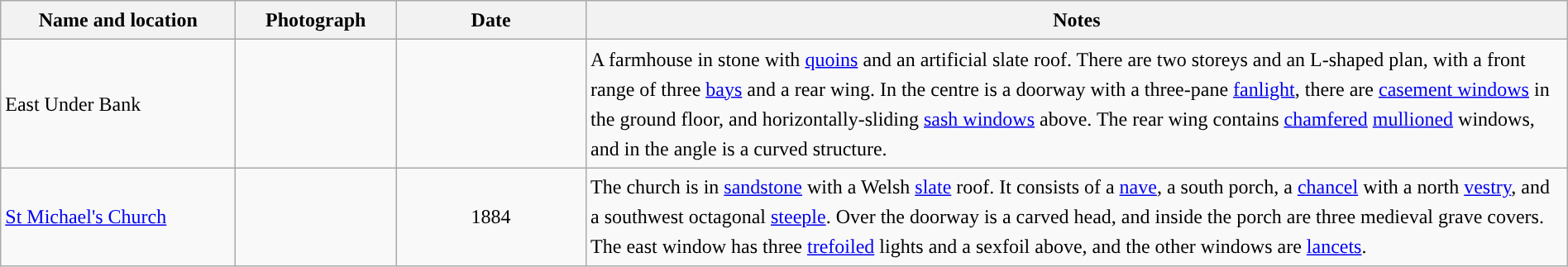<table class="wikitable sortable plainrowheaders" style="width:100%;border:0px;text-align:left;line-height:150%;">
<tr>
<th scope="col"  style="width:150px">Name and location</th>
<th scope="col"  style="width:100px" class="unsortable">Photograph</th>
<th scope="col"  style="width:120px">Date</th>
<th scope="col"  style="width:650px" class ="unsortable">Notes</th>
</tr>
<tr>
<td>East Under Bank<br><small></small></td>
<td></td>
<td align="center"></td>
<td>A farmhouse in stone with <a href='#'>quoins</a> and an artificial slate roof. There are two storeys and an L-shaped plan, with a front range of three <a href='#'>bays</a> and a rear wing. In the centre is a doorway with a three-pane <a href='#'>fanlight</a>, there are <a href='#'>casement windows</a> in the ground floor, and horizontally-sliding <a href='#'>sash windows</a> above. The rear wing contains <a href='#'>chamfered</a> <a href='#'>mullioned</a> windows, and in the angle is a curved structure.</td>
</tr>
<tr>
<td><a href='#'>St Michael's Church</a><br><small></small></td>
<td></td>
<td align="center">1884</td>
<td>The church is in <a href='#'>sandstone</a> with a Welsh <a href='#'>slate</a> roof. It consists of a <a href='#'>nave</a>, a south porch, a <a href='#'>chancel</a> with a north <a href='#'>vestry</a>, and a southwest octagonal <a href='#'>steeple</a>. Over the doorway is a carved head, and inside the porch are three medieval grave covers. The east window has three <a href='#'>trefoiled</a> lights and a sexfoil above, and the other windows are <a href='#'>lancets</a>.</td>
</tr>
<tr>
</tr>
</table>
